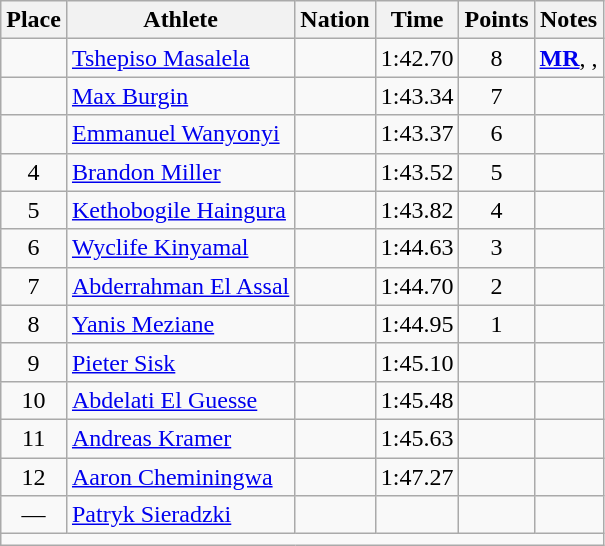<table class="wikitable mw-datatable sortable" style="text-align:center;">
<tr>
<th scope="col">Place</th>
<th scope="col">Athlete</th>
<th scope="col">Nation</th>
<th scope="col">Time</th>
<th scope="col">Points</th>
<th scope="col">Notes</th>
</tr>
<tr>
<td></td>
<td align="left"><a href='#'>Tshepiso Masalela</a></td>
<td align="left"></td>
<td>1:42.70</td>
<td>8</td>
<td><strong><a href='#'>MR</a></strong>, , </td>
</tr>
<tr>
<td></td>
<td align="left"><a href='#'>Max Burgin</a></td>
<td align="left"></td>
<td>1:43.34</td>
<td>7</td>
<td></td>
</tr>
<tr>
<td></td>
<td align="left"><a href='#'>Emmanuel Wanyonyi</a></td>
<td align="left"></td>
<td>1:43.37</td>
<td>6</td>
<td></td>
</tr>
<tr>
<td>4</td>
<td align="left"><a href='#'>Brandon Miller</a></td>
<td align="left"></td>
<td>1:43.52</td>
<td>5</td>
<td></td>
</tr>
<tr>
<td>5</td>
<td align="left"><a href='#'>Kethobogile Haingura</a></td>
<td align="left"></td>
<td>1:43.82</td>
<td>4</td>
<td></td>
</tr>
<tr>
<td>6</td>
<td align="left"><a href='#'>Wyclife Kinyamal</a></td>
<td align="left"></td>
<td>1:44.63</td>
<td>3</td>
<td></td>
</tr>
<tr>
<td>7</td>
<td align="left"><a href='#'>Abderrahman El Assal</a></td>
<td align="left"></td>
<td>1:44.70</td>
<td>2</td>
<td></td>
</tr>
<tr>
<td>8</td>
<td align="left"><a href='#'>Yanis Meziane</a></td>
<td align="left"></td>
<td>1:44.95</td>
<td>1</td>
<td></td>
</tr>
<tr>
<td>9</td>
<td align="left"><a href='#'>Pieter Sisk</a></td>
<td align="left"></td>
<td>1:45.10</td>
<td></td>
<td></td>
</tr>
<tr>
<td>10</td>
<td align="left"><a href='#'>Abdelati El Guesse</a></td>
<td align="left"></td>
<td>1:45.48</td>
<td></td>
<td></td>
</tr>
<tr>
<td>11</td>
<td align="left"><a href='#'>Andreas Kramer</a></td>
<td align="left"></td>
<td>1:45.63</td>
<td></td>
<td></td>
</tr>
<tr>
<td>12</td>
<td align="left"><a href='#'>Aaron Cheminingwa</a></td>
<td align="left"></td>
<td>1:47.27</td>
<td></td>
<td></td>
</tr>
<tr>
<td>—</td>
<td align="left"><a href='#'>Patryk Sieradzki</a></td>
<td align="left"></td>
<td></td>
<td></td>
<td></td>
</tr>
<tr class="sortbottom">
<td colspan="6"></td>
</tr>
</table>
